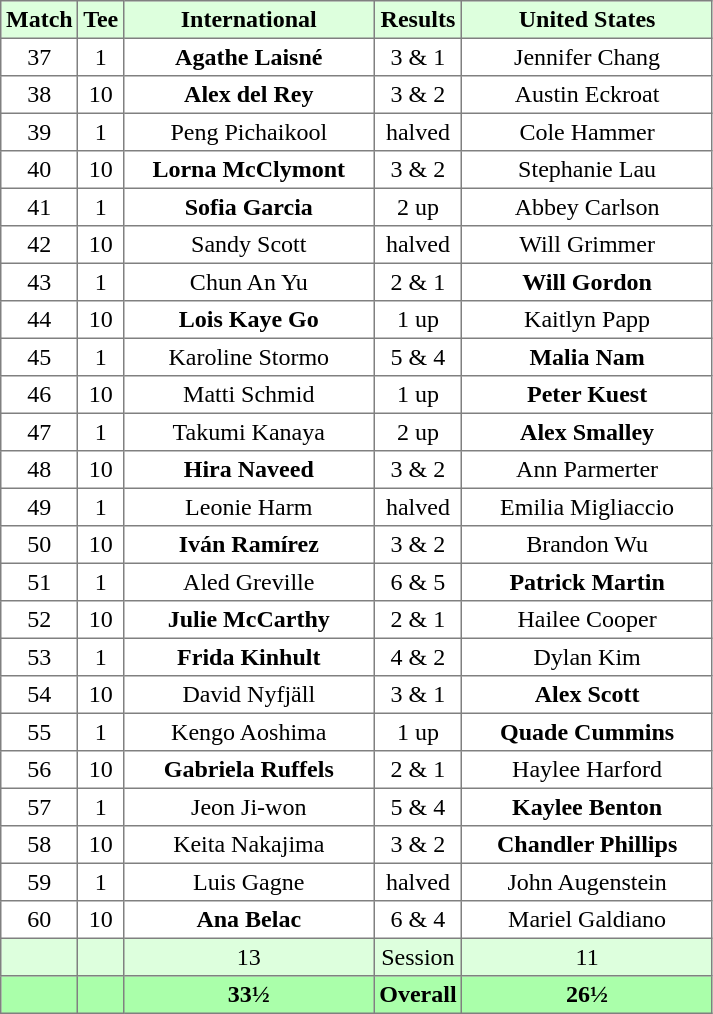<table border="1" cellpadding="3" style="border-collapse:collapse; text-align:center;">
<tr style="background:#ddffdd;">
<th>Match</th>
<th>Tee</th>
<th width="160">International</th>
<th>Results</th>
<th width="160">United States</th>
</tr>
<tr>
<td>37</td>
<td>1</td>
<td><strong>Agathe Laisné</strong></td>
<td>3 & 1</td>
<td>Jennifer Chang</td>
</tr>
<tr>
<td>38</td>
<td>10</td>
<td><strong>Alex del Rey</strong></td>
<td>3 & 2</td>
<td>Austin Eckroat</td>
</tr>
<tr>
<td>39</td>
<td>1</td>
<td>Peng Pichaikool</td>
<td>halved</td>
<td>Cole Hammer</td>
</tr>
<tr>
<td>40</td>
<td>10</td>
<td><strong>Lorna McClymont</strong></td>
<td>3 & 2</td>
<td>Stephanie Lau</td>
</tr>
<tr>
<td>41</td>
<td>1</td>
<td><strong>Sofia Garcia</strong></td>
<td>2 up</td>
<td>Abbey Carlson</td>
</tr>
<tr>
<td>42</td>
<td>10</td>
<td>Sandy Scott</td>
<td>halved</td>
<td>Will Grimmer</td>
</tr>
<tr>
<td>43</td>
<td>1</td>
<td>Chun An Yu</td>
<td>2 & 1</td>
<td><strong>Will Gordon</strong></td>
</tr>
<tr>
<td>44</td>
<td>10</td>
<td><strong>Lois Kaye Go</strong></td>
<td>1 up</td>
<td>Kaitlyn Papp</td>
</tr>
<tr>
<td>45</td>
<td>1</td>
<td>Karoline Stormo</td>
<td>5 & 4</td>
<td><strong>Malia Nam</strong></td>
</tr>
<tr>
<td>46</td>
<td>10</td>
<td>Matti Schmid</td>
<td>1 up</td>
<td><strong>Peter Kuest</strong></td>
</tr>
<tr>
<td>47</td>
<td>1</td>
<td>Takumi Kanaya</td>
<td>2 up</td>
<td><strong>Alex Smalley</strong></td>
</tr>
<tr>
<td>48</td>
<td>10</td>
<td><strong>Hira Naveed</strong></td>
<td>3 & 2</td>
<td>Ann Parmerter</td>
</tr>
<tr>
<td>49</td>
<td>1</td>
<td>Leonie Harm</td>
<td>halved</td>
<td>Emilia Migliaccio</td>
</tr>
<tr>
<td>50</td>
<td>10</td>
<td><strong>Iván Ramírez</strong></td>
<td>3 & 2</td>
<td>Brandon Wu</td>
</tr>
<tr>
<td>51</td>
<td>1</td>
<td>Aled Greville</td>
<td>6 & 5</td>
<td><strong>Patrick Martin</strong></td>
</tr>
<tr>
<td>52</td>
<td>10</td>
<td><strong>Julie McCarthy</strong></td>
<td>2 & 1</td>
<td>Hailee Cooper</td>
</tr>
<tr>
<td>53</td>
<td>1</td>
<td><strong>Frida Kinhult</strong></td>
<td>4 & 2</td>
<td>Dylan Kim</td>
</tr>
<tr>
<td>54</td>
<td>10</td>
<td>David Nyfjäll</td>
<td>3 & 1</td>
<td><strong>Alex Scott</strong></td>
</tr>
<tr>
<td>55</td>
<td>1</td>
<td>Kengo Aoshima</td>
<td>1 up</td>
<td><strong>Quade Cummins</strong></td>
</tr>
<tr>
<td>56</td>
<td>10</td>
<td><strong>Gabriela Ruffels</strong></td>
<td>2 & 1</td>
<td>Haylee Harford</td>
</tr>
<tr>
<td>57</td>
<td>1</td>
<td>Jeon Ji-won</td>
<td>5 & 4</td>
<td><strong>Kaylee Benton</strong></td>
</tr>
<tr>
<td>58</td>
<td>10</td>
<td>Keita Nakajima</td>
<td>3 & 2</td>
<td><strong>Chandler Phillips</strong></td>
</tr>
<tr>
<td>59</td>
<td>1</td>
<td>Luis Gagne</td>
<td>halved</td>
<td>John Augenstein</td>
</tr>
<tr>
<td>60</td>
<td>10</td>
<td><strong>Ana Belac</strong></td>
<td>6 & 4</td>
<td>Mariel Galdiano</td>
</tr>
<tr style="background:#ddffdd;">
<td></td>
<td></td>
<td>13</td>
<td>Session</td>
<td>11</td>
</tr>
<tr style="background:#aaffaa;">
<th></th>
<th></th>
<th>33½</th>
<th>Overall</th>
<th>26½</th>
</tr>
</table>
